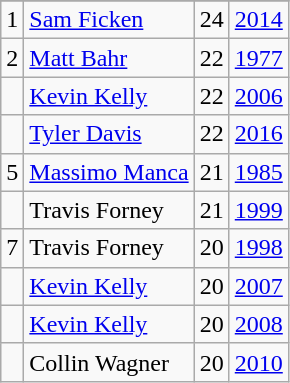<table class="wikitable">
<tr>
</tr>
<tr>
<td>1</td>
<td><a href='#'>Sam Ficken</a></td>
<td>24</td>
<td><a href='#'>2014</a></td>
</tr>
<tr>
<td>2</td>
<td><a href='#'>Matt Bahr</a></td>
<td>22</td>
<td><a href='#'>1977</a></td>
</tr>
<tr>
<td></td>
<td><a href='#'>Kevin Kelly</a></td>
<td>22</td>
<td><a href='#'>2006</a></td>
</tr>
<tr>
<td></td>
<td><a href='#'>Tyler Davis</a></td>
<td>22</td>
<td><a href='#'>2016</a></td>
</tr>
<tr>
<td>5</td>
<td><a href='#'>Massimo Manca</a></td>
<td>21</td>
<td><a href='#'>1985</a></td>
</tr>
<tr>
<td></td>
<td>Travis Forney</td>
<td>21</td>
<td><a href='#'>1999</a></td>
</tr>
<tr>
<td>7</td>
<td>Travis Forney</td>
<td>20</td>
<td><a href='#'>1998</a></td>
</tr>
<tr>
<td></td>
<td><a href='#'>Kevin Kelly</a></td>
<td>20</td>
<td><a href='#'>2007</a></td>
</tr>
<tr>
<td></td>
<td><a href='#'>Kevin Kelly</a></td>
<td>20</td>
<td><a href='#'>2008</a></td>
</tr>
<tr>
<td></td>
<td>Collin Wagner</td>
<td>20</td>
<td><a href='#'>2010</a></td>
</tr>
</table>
